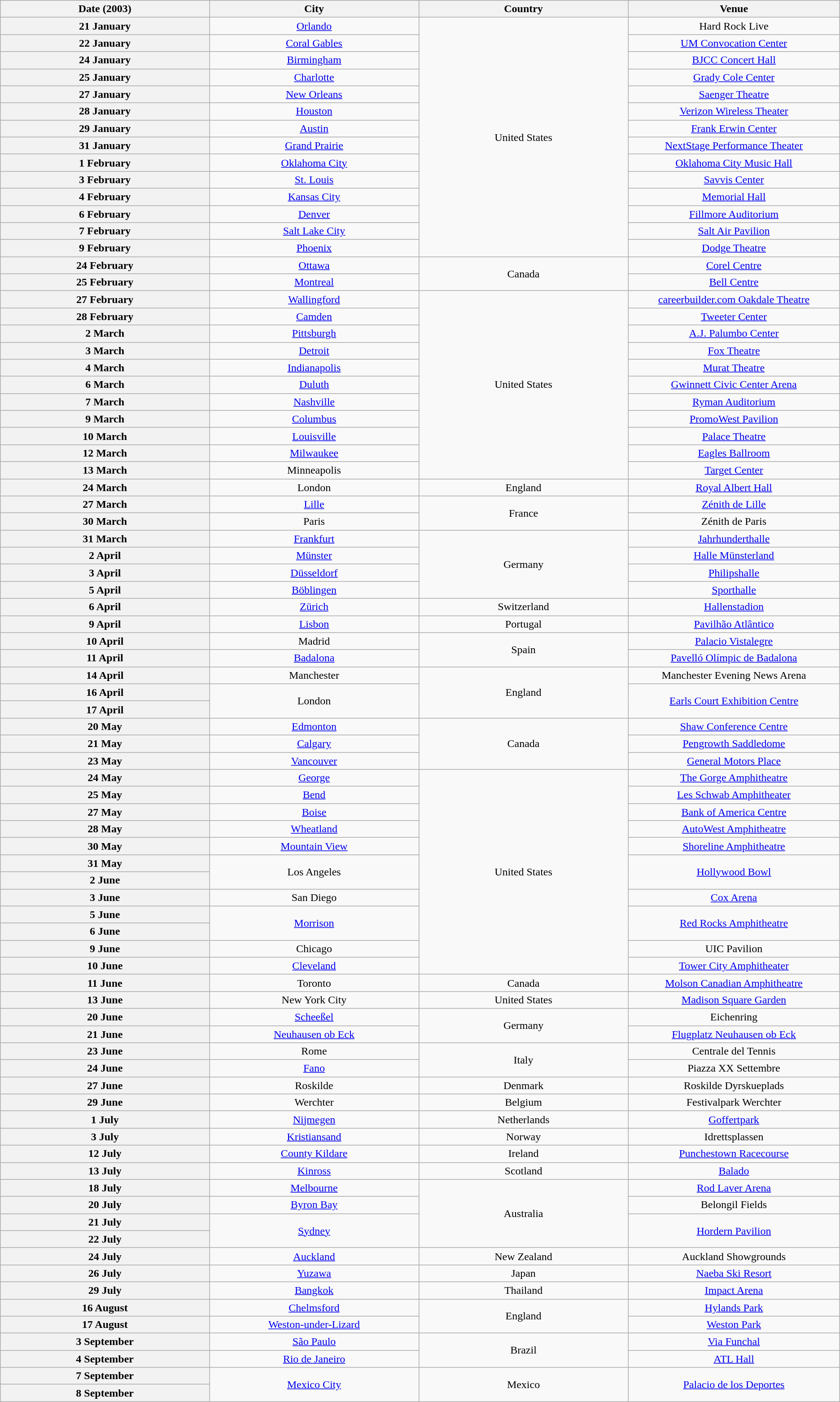<table class="wikitable plainrowheaders" style="text-align:center;">
<tr>
<th scope="col" style="width:20.4em;">Date (2003)</th>
<th scope="col" style="width:20.4em;">City</th>
<th scope="col" style="width:20.4em;">Country</th>
<th scope="col" style="width:20.4em;">Venue</th>
</tr>
<tr>
<th scope="row" style="text-align:center;">21 January</th>
<td><a href='#'>Orlando</a></td>
<td rowspan="14">United States</td>
<td>Hard Rock Live</td>
</tr>
<tr>
<th scope="row" style="text-align:center;">22 January</th>
<td><a href='#'>Coral Gables</a></td>
<td><a href='#'>UM Convocation Center</a></td>
</tr>
<tr>
<th scope="row" style="text-align:center;">24 January</th>
<td><a href='#'>Birmingham</a></td>
<td><a href='#'>BJCC Concert Hall</a></td>
</tr>
<tr>
<th scope="row" style="text-align:center;">25 January</th>
<td><a href='#'>Charlotte</a></td>
<td><a href='#'>Grady Cole Center</a></td>
</tr>
<tr>
<th scope="row" style="text-align:center;">27 January</th>
<td><a href='#'>New Orleans</a></td>
<td><a href='#'>Saenger Theatre</a></td>
</tr>
<tr>
<th scope="row" style="text-align:center;">28 January</th>
<td><a href='#'>Houston</a></td>
<td><a href='#'>Verizon Wireless Theater</a></td>
</tr>
<tr>
<th scope="row" style="text-align:center;">29 January</th>
<td><a href='#'>Austin</a></td>
<td><a href='#'>Frank Erwin Center</a></td>
</tr>
<tr>
<th scope="row" style="text-align:center;">31 January</th>
<td><a href='#'>Grand Prairie</a></td>
<td><a href='#'>NextStage Performance Theater</a></td>
</tr>
<tr>
<th scope="row" style="text-align:center;">1 February</th>
<td><a href='#'>Oklahoma City</a></td>
<td><a href='#'>Oklahoma City Music Hall</a></td>
</tr>
<tr>
<th scope="row" style="text-align:center;">3 February</th>
<td><a href='#'>St. Louis</a></td>
<td><a href='#'>Savvis Center</a></td>
</tr>
<tr>
<th scope="row" style="text-align:center;">4 February</th>
<td><a href='#'>Kansas City</a></td>
<td><a href='#'>Memorial Hall</a></td>
</tr>
<tr>
<th scope="row" style="text-align:center;">6 February</th>
<td><a href='#'>Denver</a></td>
<td><a href='#'>Fillmore Auditorium</a></td>
</tr>
<tr>
<th scope="row" style="text-align:center;">7 February</th>
<td><a href='#'>Salt Lake City</a></td>
<td><a href='#'>Salt Air Pavilion</a></td>
</tr>
<tr>
<th scope="row" style="text-align:center;">9 February</th>
<td><a href='#'>Phoenix</a></td>
<td><a href='#'>Dodge Theatre</a></td>
</tr>
<tr>
<th scope="row" style="text-align:center;">24 February</th>
<td><a href='#'>Ottawa</a></td>
<td rowspan="2">Canada</td>
<td><a href='#'>Corel Centre</a></td>
</tr>
<tr>
<th scope="row" style="text-align:center;">25 February</th>
<td><a href='#'>Montreal</a></td>
<td><a href='#'>Bell Centre</a></td>
</tr>
<tr>
<th scope="row" style="text-align:center;">27 February</th>
<td><a href='#'>Wallingford</a></td>
<td rowspan="11">United States</td>
<td><a href='#'>careerbuilder.com Oakdale Theatre</a></td>
</tr>
<tr>
<th scope="row" style="text-align:center;">28 February</th>
<td><a href='#'>Camden</a></td>
<td><a href='#'>Tweeter Center</a></td>
</tr>
<tr>
<th scope="row" style="text-align:center;">2 March</th>
<td><a href='#'>Pittsburgh</a></td>
<td><a href='#'>A.J. Palumbo Center</a></td>
</tr>
<tr>
<th scope="row" style="text-align:center;">3 March</th>
<td><a href='#'>Detroit</a></td>
<td><a href='#'>Fox Theatre</a></td>
</tr>
<tr>
<th scope="row" style="text-align:center;">4 March</th>
<td><a href='#'>Indianapolis</a></td>
<td><a href='#'>Murat Theatre</a></td>
</tr>
<tr>
<th scope="row" style="text-align:center;">6 March</th>
<td><a href='#'>Duluth</a></td>
<td><a href='#'>Gwinnett Civic Center Arena</a></td>
</tr>
<tr>
<th scope="row" style="text-align:center;">7 March</th>
<td><a href='#'>Nashville</a></td>
<td><a href='#'>Ryman Auditorium</a></td>
</tr>
<tr>
<th scope="row" style="text-align:center;">9 March</th>
<td><a href='#'>Columbus</a></td>
<td><a href='#'>PromoWest Pavilion</a></td>
</tr>
<tr>
<th scope="row" style="text-align:center;">10 March</th>
<td><a href='#'>Louisville</a></td>
<td><a href='#'>Palace Theatre</a></td>
</tr>
<tr>
<th scope="row" style="text-align:center;">12 March</th>
<td><a href='#'>Milwaukee</a></td>
<td><a href='#'>Eagles Ballroom</a></td>
</tr>
<tr>
<th scope="row" style="text-align:center;">13 March</th>
<td>Minneapolis</td>
<td><a href='#'>Target Center</a></td>
</tr>
<tr>
<th scope="row" style="text-align:center;">24 March</th>
<td>London</td>
<td>England</td>
<td><a href='#'>Royal Albert Hall</a></td>
</tr>
<tr>
<th scope="row" style="text-align:center;">27 March</th>
<td><a href='#'>Lille</a></td>
<td rowspan="2">France</td>
<td><a href='#'>Zénith de Lille</a></td>
</tr>
<tr>
<th scope="row" style="text-align:center;">30 March</th>
<td>Paris</td>
<td>Zénith de Paris</td>
</tr>
<tr>
<th scope="row" style="text-align:center;">31 March</th>
<td><a href='#'>Frankfurt</a></td>
<td rowspan="4">Germany</td>
<td><a href='#'>Jahrhunderthalle</a></td>
</tr>
<tr>
<th scope="row" style="text-align:center;">2 April</th>
<td><a href='#'>Münster</a></td>
<td><a href='#'>Halle Münsterland</a></td>
</tr>
<tr>
<th scope="row" style="text-align:center;">3 April</th>
<td><a href='#'>Düsseldorf</a></td>
<td><a href='#'>Philipshalle</a></td>
</tr>
<tr>
<th scope="row" style="text-align:center;">5 April</th>
<td><a href='#'>Böblingen</a></td>
<td><a href='#'>Sporthalle</a></td>
</tr>
<tr>
<th scope="row" style="text-align:center;">6 April</th>
<td><a href='#'>Zürich</a></td>
<td>Switzerland</td>
<td><a href='#'>Hallenstadion</a></td>
</tr>
<tr>
<th scope="row" style="text-align:center;">9 April</th>
<td><a href='#'>Lisbon</a></td>
<td>Portugal</td>
<td><a href='#'>Pavilhão Atlântico</a></td>
</tr>
<tr>
<th scope="row" style="text-align:center;">10 April</th>
<td>Madrid</td>
<td rowspan="2">Spain</td>
<td><a href='#'>Palacio Vistalegre</a></td>
</tr>
<tr>
<th scope="row" style="text-align:center;">11 April</th>
<td><a href='#'>Badalona</a></td>
<td><a href='#'>Pavelló Olímpic de Badalona</a></td>
</tr>
<tr>
<th scope="row" style="text-align:center;">14 April</th>
<td>Manchester</td>
<td rowspan="3">England</td>
<td>Manchester Evening News Arena</td>
</tr>
<tr>
<th scope="row" style="text-align:center;">16 April</th>
<td rowspan="2">London</td>
<td rowspan="2"><a href='#'>Earls Court Exhibition Centre</a></td>
</tr>
<tr>
<th scope="row" style="text-align:center;">17 April</th>
</tr>
<tr>
<th scope="row" style="text-align:center;">20 May</th>
<td><a href='#'>Edmonton</a></td>
<td rowspan="3">Canada</td>
<td><a href='#'>Shaw Conference Centre</a></td>
</tr>
<tr>
<th scope="row" style="text-align:center;">21 May</th>
<td><a href='#'>Calgary</a></td>
<td><a href='#'>Pengrowth Saddledome</a></td>
</tr>
<tr>
<th scope="row" style="text-align:center;">23 May</th>
<td><a href='#'>Vancouver</a></td>
<td><a href='#'>General Motors Place</a></td>
</tr>
<tr>
<th scope="row" style="text-align:center;">24 May</th>
<td><a href='#'>George</a></td>
<td rowspan="12">United States</td>
<td><a href='#'>The Gorge Amphitheatre</a></td>
</tr>
<tr>
<th scope="row" style="text-align:center;">25 May</th>
<td><a href='#'>Bend</a></td>
<td><a href='#'>Les Schwab Amphitheater</a></td>
</tr>
<tr>
<th scope="row" style="text-align:center;">27 May</th>
<td><a href='#'>Boise</a></td>
<td><a href='#'>Bank of America Centre</a></td>
</tr>
<tr>
<th scope="row" style="text-align:center;">28 May</th>
<td><a href='#'>Wheatland</a></td>
<td><a href='#'>AutoWest Amphitheatre</a></td>
</tr>
<tr>
<th scope="row" style="text-align:center;">30 May</th>
<td><a href='#'>Mountain View</a></td>
<td><a href='#'>Shoreline Amphitheatre</a></td>
</tr>
<tr>
<th scope="row" style="text-align:center;">31 May</th>
<td rowspan="2">Los Angeles</td>
<td rowspan="2"><a href='#'>Hollywood Bowl</a></td>
</tr>
<tr>
<th scope="row" style="text-align:center;">2 June</th>
</tr>
<tr>
<th scope="row" style="text-align:center;">3 June</th>
<td>San Diego</td>
<td><a href='#'>Cox Arena</a></td>
</tr>
<tr>
<th scope="row" style="text-align:center;">5 June</th>
<td rowspan="2"><a href='#'>Morrison</a></td>
<td rowspan="2"><a href='#'>Red Rocks Amphitheatre</a></td>
</tr>
<tr>
<th scope="row" style="text-align:center;">6 June</th>
</tr>
<tr>
<th scope="row" style="text-align:center;">9 June</th>
<td>Chicago</td>
<td>UIC Pavilion</td>
</tr>
<tr>
<th scope="row" style="text-align:center;">10 June</th>
<td><a href='#'>Cleveland</a></td>
<td><a href='#'>Tower City Amphitheater</a></td>
</tr>
<tr>
<th scope="row" style="text-align:center;">11 June</th>
<td>Toronto</td>
<td>Canada</td>
<td><a href='#'>Molson Canadian Amphitheatre</a></td>
</tr>
<tr>
<th scope="row" style="text-align:center;">13 June</th>
<td>New York City</td>
<td>United States</td>
<td><a href='#'>Madison Square Garden</a></td>
</tr>
<tr>
<th scope="row" style="text-align:center;">20 June</th>
<td><a href='#'>Scheeßel</a></td>
<td rowspan="2">Germany</td>
<td>Eichenring</td>
</tr>
<tr>
<th scope="row" style="text-align:center;">21 June</th>
<td><a href='#'>Neuhausen ob Eck</a></td>
<td><a href='#'>Flugplatz Neuhausen ob Eck</a></td>
</tr>
<tr>
<th scope="row" style="text-align:center;">23 June</th>
<td>Rome</td>
<td rowspan="2">Italy</td>
<td>Centrale del Tennis</td>
</tr>
<tr>
<th scope="row" style="text-align:center;">24 June</th>
<td><a href='#'>Fano</a></td>
<td>Piazza XX Settembre</td>
</tr>
<tr>
<th scope="row" style="text-align:center;">27 June</th>
<td>Roskilde</td>
<td>Denmark</td>
<td>Roskilde Dyrskueplads</td>
</tr>
<tr>
<th scope="row" style="text-align:center;">29 June</th>
<td>Werchter</td>
<td>Belgium</td>
<td>Festivalpark Werchter</td>
</tr>
<tr>
<th scope="row" style="text-align:center;">1 July</th>
<td><a href='#'>Nijmegen</a></td>
<td>Netherlands</td>
<td><a href='#'>Goffertpark</a></td>
</tr>
<tr>
<th scope="row" style="text-align:center;">3 July</th>
<td><a href='#'>Kristiansand</a></td>
<td>Norway</td>
<td>Idrettsplassen</td>
</tr>
<tr>
<th scope="row" style="text-align:center;">12 July</th>
<td><a href='#'>County Kildare</a></td>
<td>Ireland</td>
<td><a href='#'>Punchestown Racecourse</a></td>
</tr>
<tr>
<th scope="row" style="text-align:center;">13 July</th>
<td><a href='#'>Kinross</a></td>
<td>Scotland</td>
<td><a href='#'>Balado</a></td>
</tr>
<tr>
<th scope="row" style="text-align:center;">18 July</th>
<td><a href='#'>Melbourne</a></td>
<td rowspan="4">Australia</td>
<td><a href='#'>Rod Laver Arena</a></td>
</tr>
<tr>
<th scope="row" style="text-align:center;">20 July</th>
<td><a href='#'>Byron Bay</a></td>
<td>Belongil Fields</td>
</tr>
<tr>
<th scope="row" style="text-align:center;">21 July</th>
<td rowspan="2"><a href='#'>Sydney</a></td>
<td rowspan="2"><a href='#'>Hordern Pavilion</a></td>
</tr>
<tr>
<th scope="row" style="text-align:center;">22 July</th>
</tr>
<tr>
<th scope="row" style="text-align:center;">24 July</th>
<td><a href='#'>Auckland</a></td>
<td>New Zealand</td>
<td>Auckland Showgrounds</td>
</tr>
<tr>
<th scope="row" style="text-align:center;">26 July</th>
<td><a href='#'>Yuzawa</a></td>
<td>Japan</td>
<td><a href='#'>Naeba Ski Resort</a></td>
</tr>
<tr>
<th scope="row" style="text-align:center;">29 July</th>
<td><a href='#'>Bangkok</a></td>
<td>Thailand</td>
<td><a href='#'>Impact Arena</a></td>
</tr>
<tr>
<th scope="row" style="text-align:center;">16 August</th>
<td><a href='#'>Chelmsford</a></td>
<td rowspan="2">England</td>
<td><a href='#'>Hylands Park</a></td>
</tr>
<tr>
<th scope="row" style="text-align:center;">17 August</th>
<td><a href='#'>Weston-under-Lizard</a></td>
<td><a href='#'>Weston Park</a></td>
</tr>
<tr>
<th scope="row" style="text-align:center;">3 September</th>
<td><a href='#'>São Paulo</a></td>
<td rowspan="2">Brazil</td>
<td><a href='#'>Via Funchal</a></td>
</tr>
<tr>
<th scope="row" style="text-align:center;">4 September</th>
<td><a href='#'>Rio de Janeiro</a></td>
<td><a href='#'>ATL Hall</a></td>
</tr>
<tr>
<th scope="row" style="text-align:center;">7 September</th>
<td rowspan="2"><a href='#'>Mexico City</a></td>
<td rowspan="2">Mexico</td>
<td rowspan="2"><a href='#'>Palacio de los Deportes</a></td>
</tr>
<tr>
<th scope="row" style="text-align:center;">8 September</th>
</tr>
</table>
